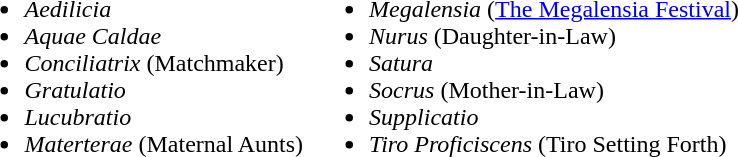<table>
<tr>
<td><br><ul><li><em>Aedilicia</em></li><li><em>Aquae Caldae</em></li><li><em>Conciliatrix</em> (Matchmaker)</li><li><em>Gratulatio</em></li><li><em>Lucubratio</em></li><li><em>Materterae</em> (Maternal Aunts)</li></ul></td>
<td><br><ul><li><em>Megalensia</em> (<a href='#'>The Megalensia Festival</a>)</li><li><em>Nurus</em> (Daughter-in-Law)</li><li><em>Satura</em></li><li><em>Socrus</em> (Mother-in-Law)</li><li><em>Supplicatio</em></li><li><em>Tiro Proficiscens</em> (Tiro Setting Forth)</li></ul></td>
<td></td>
</tr>
</table>
